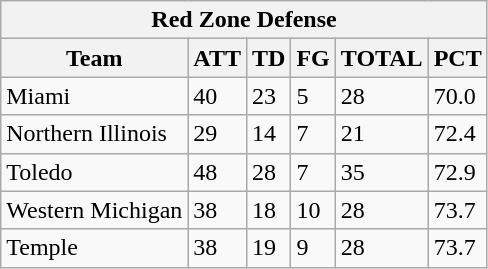<table class="wikitable">
<tr>
<th colspan="7" style="text-align:center;">Red Zone Defense</th>
</tr>
<tr>
<th>Team</th>
<th>ATT</th>
<th>TD</th>
<th>FG</th>
<th>TOTAL</th>
<th>PCT</th>
</tr>
<tr>
<td>Miami</td>
<td>40</td>
<td>23</td>
<td>5</td>
<td>28</td>
<td>70.0</td>
</tr>
<tr>
<td>Northern Illinois</td>
<td>29</td>
<td>14</td>
<td>7</td>
<td>21</td>
<td>72.4</td>
</tr>
<tr>
<td>Toledo</td>
<td>48</td>
<td>28</td>
<td>7</td>
<td>35</td>
<td>72.9</td>
</tr>
<tr>
<td>Western Michigan</td>
<td>38</td>
<td>18</td>
<td>10</td>
<td>28</td>
<td>73.7</td>
</tr>
<tr>
<td>Temple</td>
<td>38</td>
<td>19</td>
<td>9</td>
<td>28</td>
<td>73.7</td>
</tr>
</table>
